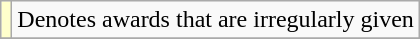<table class="wikitable">
<tr>
<td style="background:#FFFFCC;"></td>
<td>Denotes awards that are irregularly given</td>
</tr>
<tr>
</tr>
</table>
